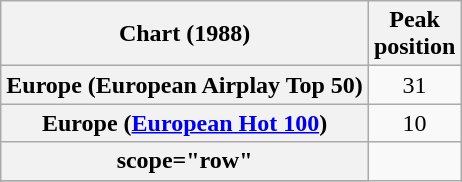<table class="wikitable sortable plainrowheaders">
<tr>
<th>Chart (1988)</th>
<th align="center">Peak<br>position</th>
</tr>
<tr>
<th scope="row">Europe (European Airplay Top 50)</th>
<td align="center">31</td>
</tr>
<tr>
<th scope="row">Europe (<a href='#'>European Hot 100</a>)</th>
<td align="center">10</td>
</tr>
<tr>
<th>scope="row"</th>
</tr>
<tr>
</tr>
</table>
